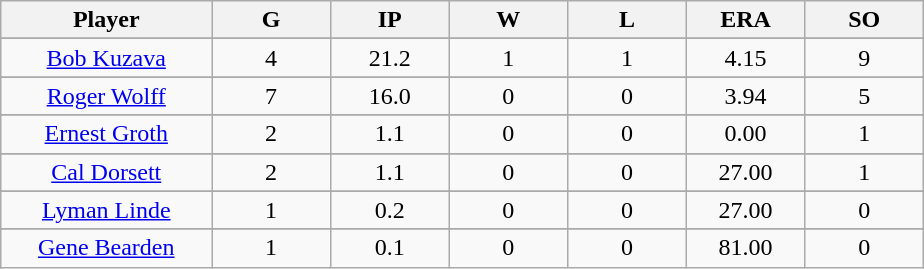<table class="wikitable sortable">
<tr>
<th bgcolor="#DDDDFF" width="16%">Player</th>
<th bgcolor="#DDDDFF" width="9%">G</th>
<th bgcolor="#DDDDFF" width="9%">IP</th>
<th bgcolor="#DDDDFF" width="9%">W</th>
<th bgcolor="#DDDDFF" width="9%">L</th>
<th bgcolor="#DDDDFF" width="9%">ERA</th>
<th bgcolor="#DDDDFF" width="9%">SO</th>
</tr>
<tr align="center">
</tr>
<tr align="center">
<td><a href='#'>Bob Kuzava</a></td>
<td>4</td>
<td>21.2</td>
<td>1</td>
<td>1</td>
<td>4.15</td>
<td>9</td>
</tr>
<tr>
</tr>
<tr align="center">
<td><a href='#'>Roger Wolff</a></td>
<td>7</td>
<td>16.0</td>
<td>0</td>
<td>0</td>
<td>3.94</td>
<td>5</td>
</tr>
<tr>
</tr>
<tr align="center">
<td><a href='#'>Ernest Groth</a></td>
<td>2</td>
<td>1.1</td>
<td>0</td>
<td>0</td>
<td>0.00</td>
<td>1</td>
</tr>
<tr>
</tr>
<tr align="center">
<td><a href='#'>Cal Dorsett</a></td>
<td>2</td>
<td>1.1</td>
<td>0</td>
<td>0</td>
<td>27.00</td>
<td>1</td>
</tr>
<tr>
</tr>
<tr align="center">
<td><a href='#'>Lyman Linde</a></td>
<td>1</td>
<td>0.2</td>
<td>0</td>
<td>0</td>
<td>27.00</td>
<td>0</td>
</tr>
<tr>
</tr>
<tr align="center">
<td><a href='#'>Gene Bearden</a></td>
<td>1</td>
<td>0.1</td>
<td>0</td>
<td>0</td>
<td>81.00</td>
<td>0</td>
</tr>
</table>
